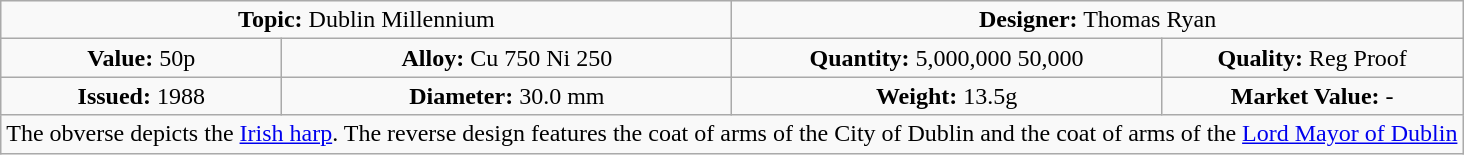<table class="wikitable">
<tr>
<td colspan="2" width="50%" align=center><strong>Topic:</strong>	Dublin Millennium</td>
<td colspan="2" width="50%" align=center><strong>Designer:</strong>	Thomas Ryan</td>
</tr>
<tr>
<td align=center><strong>Value:</strong>	50p</td>
<td align=center><strong>Alloy:</strong>	Cu 750 Ni 250</td>
<td align=center><strong>Quantity:</strong>	5,000,000	50,000</td>
<td align=center><strong>Quality:</strong>	Reg	Proof</td>
</tr>
<tr>
<td align=center><strong>Issued:</strong>	1988</td>
<td align=center><strong>Diameter:</strong>	30.0 mm</td>
<td align=center><strong>Weight:</strong>	13.5g</td>
<td align=center><strong>Market Value:</strong>	-</td>
</tr>
<tr>
<td colspan="5" align=left>The obverse depicts the <a href='#'>Irish harp</a>. The reverse design features the coat of arms of the City of Dublin and the coat of arms of the <a href='#'>Lord Mayor of Dublin</a></td>
</tr>
</table>
